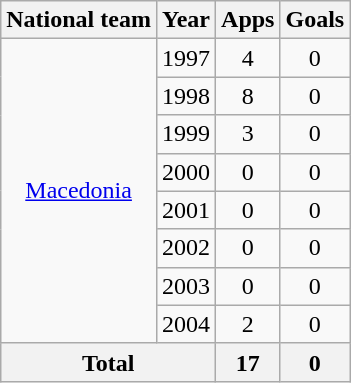<table class="wikitable" style="text-align:center">
<tr>
<th>National team</th>
<th>Year</th>
<th>Apps</th>
<th>Goals</th>
</tr>
<tr>
<td rowspan="8"><a href='#'>Macedonia</a></td>
<td>1997</td>
<td>4</td>
<td>0</td>
</tr>
<tr>
<td>1998</td>
<td>8</td>
<td>0</td>
</tr>
<tr>
<td>1999</td>
<td>3</td>
<td>0</td>
</tr>
<tr>
<td>2000</td>
<td>0</td>
<td>0</td>
</tr>
<tr>
<td>2001</td>
<td>0</td>
<td>0</td>
</tr>
<tr>
<td>2002</td>
<td>0</td>
<td>0</td>
</tr>
<tr>
<td>2003</td>
<td>0</td>
<td>0</td>
</tr>
<tr>
<td>2004</td>
<td>2</td>
<td>0</td>
</tr>
<tr>
<th colspan="2">Total</th>
<th>17</th>
<th>0</th>
</tr>
</table>
